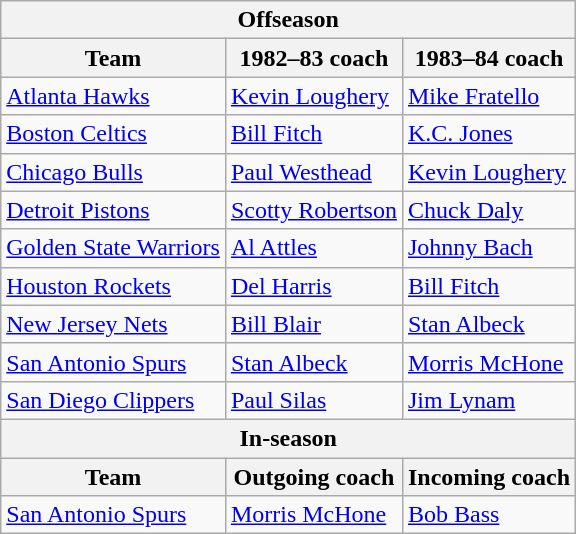<table class="wikitable">
<tr>
<th colspan="3">Offseason</th>
</tr>
<tr>
<th>Team</th>
<th>1982–83 coach</th>
<th>1983–84 coach</th>
</tr>
<tr>
<td><a href='#'>Atlanta Hawks</a></td>
<td><a href='#'>Kevin Loughery</a></td>
<td><a href='#'>Mike Fratello</a></td>
</tr>
<tr>
<td><a href='#'>Boston Celtics</a></td>
<td><a href='#'>Bill Fitch</a></td>
<td><a href='#'>K.C. Jones</a></td>
</tr>
<tr>
<td><a href='#'>Chicago Bulls</a></td>
<td><a href='#'>Paul Westhead</a></td>
<td><a href='#'>Kevin Loughery</a></td>
</tr>
<tr>
<td><a href='#'>Detroit Pistons</a></td>
<td><a href='#'>Scotty Robertson</a></td>
<td><a href='#'>Chuck Daly</a></td>
</tr>
<tr>
<td><a href='#'>Golden State Warriors</a></td>
<td><a href='#'>Al Attles</a></td>
<td><a href='#'>Johnny Bach</a></td>
</tr>
<tr>
<td><a href='#'>Houston Rockets</a></td>
<td><a href='#'>Del Harris</a></td>
<td><a href='#'>Bill Fitch</a></td>
</tr>
<tr>
<td><a href='#'>New Jersey Nets</a></td>
<td><a href='#'>Bill Blair</a></td>
<td><a href='#'>Stan Albeck</a></td>
</tr>
<tr>
<td><a href='#'>San Antonio Spurs</a></td>
<td><a href='#'>Stan Albeck</a></td>
<td><a href='#'>Morris McHone</a></td>
</tr>
<tr>
<td><a href='#'>San Diego Clippers</a></td>
<td><a href='#'>Paul Silas</a></td>
<td><a href='#'>Jim Lynam</a></td>
</tr>
<tr>
<th colspan="3">In-season</th>
</tr>
<tr>
<th>Team</th>
<th>Outgoing coach</th>
<th>Incoming coach</th>
</tr>
<tr>
<td><a href='#'>San Antonio Spurs</a></td>
<td><a href='#'>Morris McHone</a></td>
<td><a href='#'>Bob Bass</a></td>
</tr>
</table>
